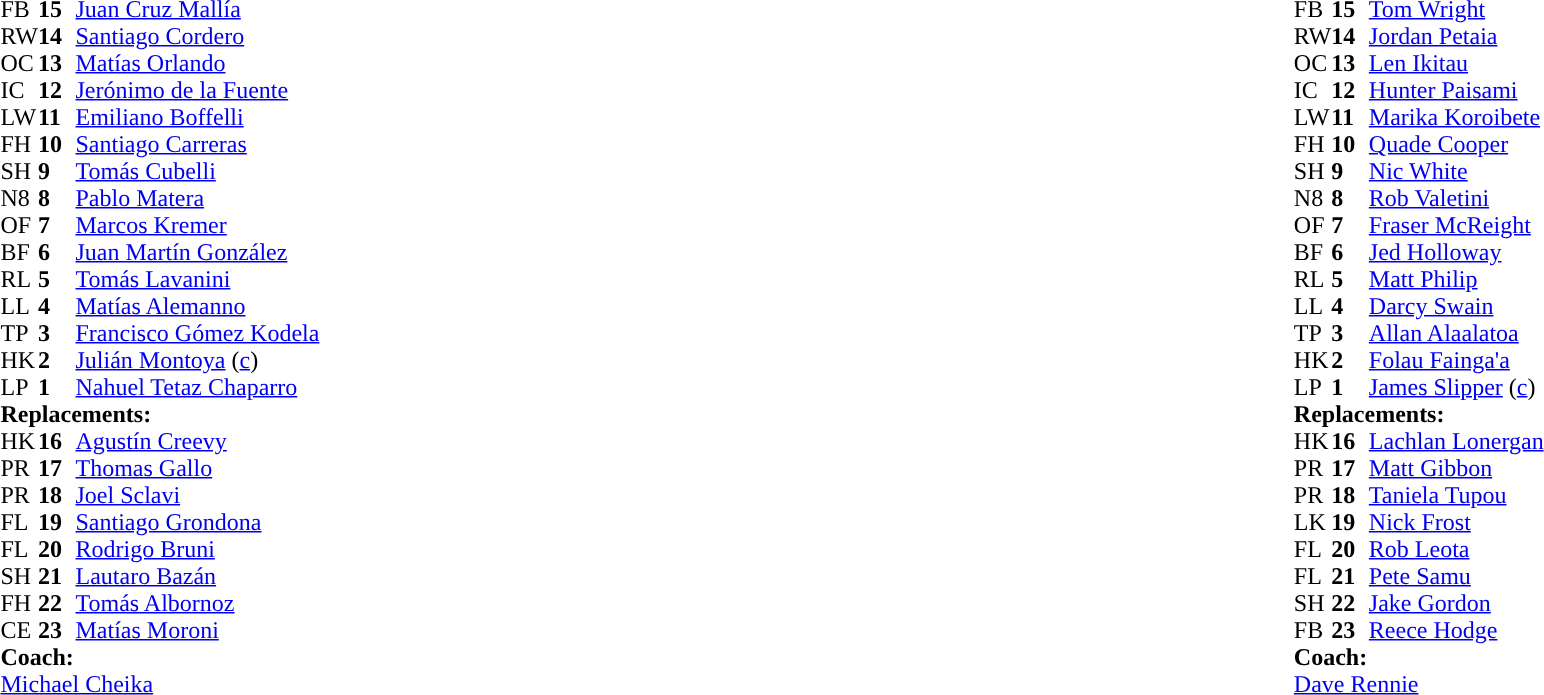<table style="width:100%">
<tr>
<td style="vertical-align:top;width:50%"><br><table cellspacing="0" cellpadding="0">
<tr>
<th width="25"></th>
<th width="25"></th>
</tr>
<tr>
<td>FB</td>
<td><strong>15</strong></td>
<td><a href='#'>Juan Cruz Mallía</a></td>
</tr>
<tr>
<td>RW</td>
<td><strong>14</strong></td>
<td><a href='#'>Santiago Cordero</a></td>
<td></td>
<td></td>
</tr>
<tr>
<td>OC</td>
<td><strong>13</strong></td>
<td><a href='#'>Matías Orlando</a></td>
<td></td>
<td></td>
</tr>
<tr>
<td>IC</td>
<td><strong>12</strong></td>
<td><a href='#'>Jerónimo de la Fuente</a></td>
</tr>
<tr>
<td>LW</td>
<td><strong>11</strong></td>
<td><a href='#'>Emiliano Boffelli</a></td>
</tr>
<tr>
<td>FH</td>
<td><strong>10</strong></td>
<td><a href='#'>Santiago Carreras</a></td>
</tr>
<tr>
<td>SH</td>
<td><strong>9</strong></td>
<td><a href='#'>Tomás Cubelli</a></td>
<td></td>
<td></td>
</tr>
<tr>
<td>N8</td>
<td><strong>8</strong></td>
<td><a href='#'>Pablo Matera</a></td>
</tr>
<tr>
<td>OF</td>
<td><strong>7</strong></td>
<td><a href='#'>Marcos Kremer</a></td>
</tr>
<tr>
<td>BF</td>
<td><strong>6</strong></td>
<td><a href='#'>Juan Martín González</a></td>
<td></td>
<td></td>
</tr>
<tr>
<td>RL</td>
<td><strong>5</strong></td>
<td><a href='#'>Tomás Lavanini</a></td>
</tr>
<tr>
<td>LL</td>
<td><strong>4</strong></td>
<td><a href='#'>Matías Alemanno</a></td>
<td></td>
<td></td>
</tr>
<tr>
<td>TP</td>
<td><strong>3</strong></td>
<td><a href='#'>Francisco Gómez Kodela</a></td>
<td></td>
<td></td>
</tr>
<tr>
<td>HK</td>
<td><strong>2</strong></td>
<td><a href='#'>Julián Montoya</a> (<a href='#'>c</a>)</td>
<td></td>
<td></td>
</tr>
<tr>
<td>LP</td>
<td><strong>1</strong></td>
<td><a href='#'>Nahuel Tetaz Chaparro</a></td>
<td></td>
<td></td>
</tr>
<tr>
<td colspan="3"><strong>Replacements:</strong></td>
</tr>
<tr>
<td>HK</td>
<td><strong>16</strong></td>
<td><a href='#'>Agustín Creevy</a></td>
<td></td>
<td></td>
</tr>
<tr>
<td>PR</td>
<td><strong>17</strong></td>
<td><a href='#'>Thomas Gallo</a></td>
<td></td>
<td></td>
</tr>
<tr>
<td>PR</td>
<td><strong>18</strong></td>
<td><a href='#'>Joel Sclavi</a></td>
<td></td>
<td></td>
</tr>
<tr>
<td>FL</td>
<td><strong>19</strong></td>
<td><a href='#'>Santiago Grondona</a></td>
<td></td>
<td></td>
</tr>
<tr>
<td>FL</td>
<td><strong>20</strong></td>
<td><a href='#'>Rodrigo Bruni</a></td>
<td></td>
<td></td>
</tr>
<tr>
<td>SH</td>
<td><strong>21</strong></td>
<td><a href='#'>Lautaro Bazán</a></td>
<td></td>
<td></td>
</tr>
<tr>
<td>FH</td>
<td><strong>22</strong></td>
<td><a href='#'>Tomás Albornoz</a></td>
<td></td>
<td></td>
</tr>
<tr>
<td>CE</td>
<td><strong>23</strong></td>
<td><a href='#'>Matías Moroni</a></td>
<td></td>
<td></td>
</tr>
<tr>
<td colspan="3"><strong>Coach:</strong></td>
</tr>
<tr>
<td colspan="3"> <a href='#'>Michael Cheika</a></td>
</tr>
</table>
</td>
<td style="vertical-align:top"></td>
<td style="vertical-align:top;width:50%"><br><table cellspacing="0" cellpadding="0" style="margin:auto">
<tr>
<th width="25"></th>
<th width="25"></th>
</tr>
<tr>
<td>FB</td>
<td><strong>15</strong></td>
<td><a href='#'>Tom Wright</a></td>
</tr>
<tr>
<td>RW</td>
<td><strong>14</strong></td>
<td><a href='#'>Jordan Petaia</a></td>
</tr>
<tr>
<td>OC</td>
<td><strong>13</strong></td>
<td><a href='#'>Len Ikitau</a></td>
</tr>
<tr>
<td>IC</td>
<td><strong>12</strong></td>
<td><a href='#'>Hunter Paisami</a></td>
</tr>
<tr>
<td>LW</td>
<td><strong>11</strong></td>
<td><a href='#'>Marika Koroibete</a></td>
</tr>
<tr>
<td>FH</td>
<td><strong>10</strong></td>
<td><a href='#'>Quade Cooper</a></td>
<td></td>
<td></td>
</tr>
<tr>
<td>SH</td>
<td><strong>9</strong></td>
<td><a href='#'>Nic White</a></td>
<td></td>
<td></td>
</tr>
<tr>
<td>N8</td>
<td><strong>8</strong></td>
<td><a href='#'>Rob Valetini</a></td>
</tr>
<tr>
<td>OF</td>
<td><strong>7</strong></td>
<td><a href='#'>Fraser McReight</a></td>
<td></td>
<td></td>
</tr>
<tr>
<td>BF</td>
<td><strong>6</strong></td>
<td><a href='#'>Jed Holloway</a></td>
<td></td>
<td></td>
</tr>
<tr>
<td>RL</td>
<td><strong>5</strong></td>
<td><a href='#'>Matt Philip</a></td>
<td></td>
<td></td>
</tr>
<tr>
<td>LL</td>
<td><strong>4</strong></td>
<td><a href='#'>Darcy Swain</a></td>
</tr>
<tr>
<td>TP</td>
<td><strong>3</strong></td>
<td><a href='#'>Allan Alaalatoa</a></td>
<td></td>
<td></td>
</tr>
<tr>
<td>HK</td>
<td><strong>2</strong></td>
<td><a href='#'>Folau Fainga'a</a></td>
<td></td>
<td></td>
</tr>
<tr>
<td>LP</td>
<td><strong>1</strong></td>
<td><a href='#'>James Slipper</a> (<a href='#'>c</a>)</td>
<td></td>
<td></td>
</tr>
<tr>
<td colspan="3"><strong>Replacements:</strong></td>
</tr>
<tr>
<td>HK</td>
<td><strong>16</strong></td>
<td><a href='#'>Lachlan Lonergan</a></td>
<td></td>
<td></td>
</tr>
<tr>
<td>PR</td>
<td><strong>17</strong></td>
<td><a href='#'>Matt Gibbon</a></td>
<td></td>
<td></td>
</tr>
<tr>
<td>PR</td>
<td><strong>18</strong></td>
<td><a href='#'>Taniela Tupou</a></td>
<td></td>
<td></td>
</tr>
<tr>
<td>LK</td>
<td><strong>19</strong></td>
<td><a href='#'>Nick Frost</a></td>
<td></td>
<td></td>
</tr>
<tr>
<td>FL</td>
<td><strong>20</strong></td>
<td><a href='#'>Rob Leota</a></td>
<td></td>
<td></td>
</tr>
<tr>
<td>FL</td>
<td><strong>21</strong></td>
<td><a href='#'>Pete Samu</a></td>
<td></td>
<td></td>
</tr>
<tr>
<td>SH</td>
<td><strong>22</strong></td>
<td><a href='#'>Jake Gordon</a></td>
<td></td>
<td></td>
</tr>
<tr>
<td>FB</td>
<td><strong>23</strong></td>
<td><a href='#'>Reece Hodge</a></td>
<td></td>
<td></td>
</tr>
<tr>
<td colspan="3"><strong>Coach:</strong></td>
</tr>
<tr>
<td colspan="3"> <a href='#'>Dave Rennie</a></td>
</tr>
</table>
</td>
</tr>
</table>
